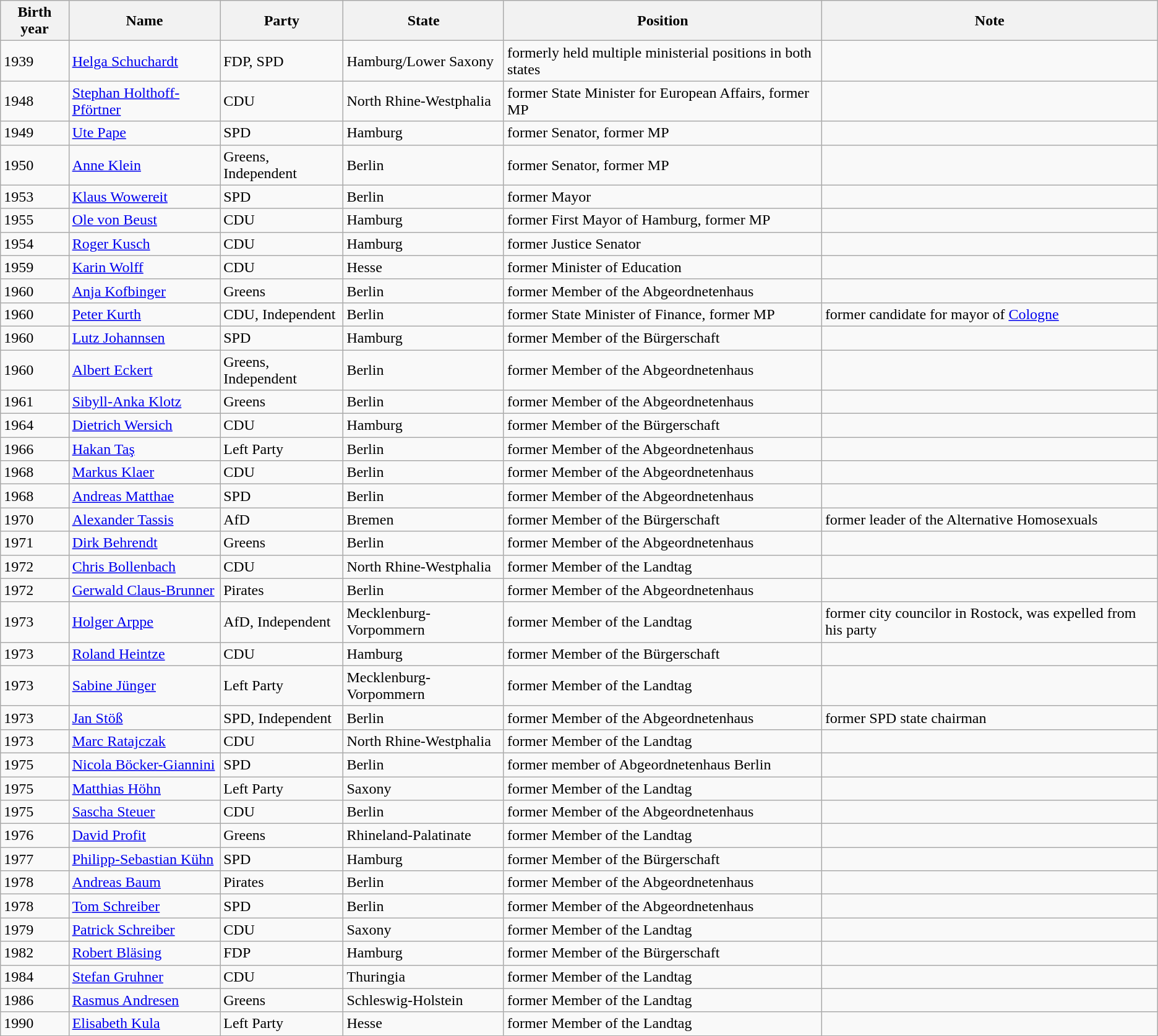<table class="wikitable sortable">
<tr>
<th>Birth year</th>
<th>Name</th>
<th>Party</th>
<th>State</th>
<th>Position</th>
<th>Note</th>
</tr>
<tr>
<td>1939</td>
<td><a href='#'>Helga Schuchardt</a></td>
<td>FDP, SPD</td>
<td>Hamburg/Lower Saxony</td>
<td>formerly held multiple ministerial positions in both states</td>
<td></td>
</tr>
<tr>
<td>1948</td>
<td><a href='#'>Stephan Holthoff-Pförtner</a></td>
<td>CDU</td>
<td>North Rhine-Westphalia</td>
<td>former State Minister for European Affairs, former MP</td>
<td></td>
</tr>
<tr>
<td>1949</td>
<td><a href='#'>Ute Pape</a></td>
<td>SPD</td>
<td>Hamburg</td>
<td>former Senator, former MP</td>
<td></td>
</tr>
<tr>
<td>1950</td>
<td><a href='#'>Anne Klein</a></td>
<td>Greens, Independent</td>
<td>Berlin</td>
<td>former Senator, former MP</td>
<td></td>
</tr>
<tr>
<td>1953</td>
<td><a href='#'>Klaus Wowereit</a></td>
<td>SPD</td>
<td>Berlin</td>
<td>former Mayor</td>
<td></td>
</tr>
<tr>
<td>1955</td>
<td><a href='#'>Ole von Beust</a></td>
<td>CDU</td>
<td>Hamburg</td>
<td>former First Mayor of Hamburg, former MP</td>
<td></td>
</tr>
<tr>
<td>1954</td>
<td><a href='#'>Roger Kusch</a></td>
<td>CDU</td>
<td>Hamburg</td>
<td>former Justice Senator</td>
<td></td>
</tr>
<tr>
<td>1959</td>
<td><a href='#'>Karin Wolff</a></td>
<td>CDU</td>
<td>Hesse</td>
<td>former Minister of Education</td>
<td></td>
</tr>
<tr>
<td>1960</td>
<td><a href='#'>Anja Kofbinger</a></td>
<td>Greens</td>
<td>Berlin</td>
<td>former Member of the Abgeordnetenhaus</td>
<td></td>
</tr>
<tr>
<td>1960</td>
<td><a href='#'>Peter Kurth</a></td>
<td>CDU, Independent</td>
<td>Berlin</td>
<td>former State Minister of Finance, former MP</td>
<td>former candidate for mayor of <a href='#'>Cologne</a></td>
</tr>
<tr>
<td>1960</td>
<td><a href='#'>Lutz Johannsen</a></td>
<td>SPD</td>
<td>Hamburg</td>
<td>former Member of the Bürgerschaft</td>
<td></td>
</tr>
<tr>
<td>1960</td>
<td><a href='#'>Albert Eckert</a></td>
<td>Greens, Independent</td>
<td>Berlin</td>
<td>former Member of the Abgeordnetenhaus</td>
<td></td>
</tr>
<tr>
<td>1961</td>
<td><a href='#'>Sibyll-Anka Klotz</a></td>
<td>Greens</td>
<td>Berlin</td>
<td>former Member of the Abgeordnetenhaus</td>
<td></td>
</tr>
<tr>
<td>1964</td>
<td><a href='#'>Dietrich Wersich</a></td>
<td>CDU</td>
<td>Hamburg</td>
<td>former Member of the Bürgerschaft</td>
<td></td>
</tr>
<tr>
<td>1966</td>
<td><a href='#'>Hakan Taş</a></td>
<td>Left Party</td>
<td>Berlin</td>
<td>former Member of the Abgeordnetenhaus</td>
<td></td>
</tr>
<tr>
<td>1968</td>
<td><a href='#'>Markus Klaer</a></td>
<td>CDU</td>
<td>Berlin</td>
<td>former Member of the Abgeordnetenhaus</td>
<td></td>
</tr>
<tr>
<td>1968</td>
<td><a href='#'>Andreas Matthae</a></td>
<td>SPD</td>
<td>Berlin</td>
<td>former Member of the Abgeordnetenhaus</td>
<td></td>
</tr>
<tr>
<td>1970</td>
<td><a href='#'>Alexander Tassis</a></td>
<td>AfD</td>
<td>Bremen</td>
<td>former Member of the Bürgerschaft</td>
<td>former leader of the Alternative Homosexuals</td>
</tr>
<tr>
<td>1971</td>
<td><a href='#'>Dirk Behrendt</a></td>
<td>Greens</td>
<td>Berlin</td>
<td>former Member of the Abgeordnetenhaus</td>
<td></td>
</tr>
<tr>
<td>1972</td>
<td><a href='#'>Chris Bollenbach</a></td>
<td>CDU</td>
<td>North Rhine-Westphalia</td>
<td>former Member of the Landtag</td>
<td></td>
</tr>
<tr>
<td>1972</td>
<td><a href='#'>Gerwald Claus-Brunner</a></td>
<td>Pirates</td>
<td>Berlin</td>
<td>former Member of the Abgeordnetenhaus</td>
<td></td>
</tr>
<tr>
<td>1973</td>
<td><a href='#'>Holger Arppe</a></td>
<td>AfD, Independent</td>
<td>Mecklenburg-Vorpommern</td>
<td>former Member of the Landtag</td>
<td>former city councilor in Rostock, was expelled from his party</td>
</tr>
<tr>
<td>1973</td>
<td><a href='#'>Roland Heintze</a></td>
<td>CDU</td>
<td>Hamburg</td>
<td>former Member of the Bürgerschaft</td>
<td></td>
</tr>
<tr>
<td>1973</td>
<td><a href='#'>Sabine Jünger</a></td>
<td>Left Party</td>
<td>Mecklenburg-Vorpommern</td>
<td>former Member of the Landtag</td>
<td></td>
</tr>
<tr>
<td>1973</td>
<td><a href='#'>Jan Stöß</a></td>
<td>SPD, Independent</td>
<td>Berlin</td>
<td>former Member of the Abgeordnetenhaus</td>
<td>former SPD state chairman</td>
</tr>
<tr>
<td>1973</td>
<td><a href='#'>Marc Ratajczak</a></td>
<td>CDU</td>
<td>North Rhine-Westphalia</td>
<td>former Member of the Landtag</td>
<td></td>
</tr>
<tr>
<td>1975</td>
<td><a href='#'>Nicola Böcker-Giannini</a></td>
<td>SPD</td>
<td>Berlin</td>
<td>former member of Abgeordnetenhaus Berlin</td>
</tr>
<tr>
<td>1975</td>
<td><a href='#'>Matthias Höhn</a></td>
<td>Left Party</td>
<td>Saxony</td>
<td>former Member of the Landtag</td>
<td></td>
</tr>
<tr>
<td>1975</td>
<td><a href='#'>Sascha Steuer</a></td>
<td>CDU</td>
<td>Berlin</td>
<td>former Member of the Abgeordnetenhaus</td>
<td></td>
</tr>
<tr>
<td>1976</td>
<td><a href='#'>David Profit</a></td>
<td>Greens</td>
<td>Rhineland-Palatinate</td>
<td>former Member of the Landtag</td>
<td></td>
</tr>
<tr>
<td>1977</td>
<td><a href='#'>Philipp-Sebastian Kühn</a></td>
<td>SPD</td>
<td>Hamburg</td>
<td>former Member of the Bürgerschaft</td>
<td></td>
</tr>
<tr>
<td>1978</td>
<td><a href='#'>Andreas Baum</a></td>
<td>Pirates</td>
<td>Berlin</td>
<td>former Member of the Abgeordnetenhaus</td>
<td></td>
</tr>
<tr>
<td>1978</td>
<td><a href='#'>Tom Schreiber</a></td>
<td>SPD</td>
<td>Berlin</td>
<td>former Member of the Abgeordnetenhaus</td>
<td></td>
</tr>
<tr>
<td>1979</td>
<td><a href='#'>Patrick Schreiber</a></td>
<td>CDU</td>
<td>Saxony</td>
<td>former Member of the Landtag</td>
<td></td>
</tr>
<tr>
<td>1982</td>
<td><a href='#'>Robert Bläsing</a></td>
<td>FDP</td>
<td>Hamburg</td>
<td>former Member of the Bürgerschaft</td>
<td></td>
</tr>
<tr>
<td>1984</td>
<td><a href='#'>Stefan Gruhner</a></td>
<td>CDU</td>
<td>Thuringia</td>
<td>former Member of the Landtag</td>
<td></td>
</tr>
<tr>
<td>1986</td>
<td><a href='#'>Rasmus Andresen</a></td>
<td>Greens</td>
<td>Schleswig-Holstein</td>
<td>former Member of the Landtag</td>
<td></td>
</tr>
<tr>
<td>1990</td>
<td><a href='#'>Elisabeth Kula</a></td>
<td>Left Party</td>
<td>Hesse</td>
<td>former Member of the Landtag</td>
<td></td>
</tr>
</table>
